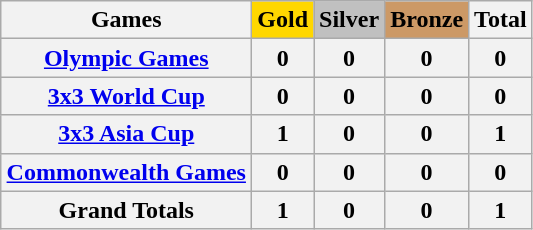<table class="wikitable sortable plainrowheaders" border="1" style="text-align:center;">
<tr>
<th scope="col" style="width:10em;">Games</th>
<th scope="col" style="background-color:gold; font-weight:bold;">Gold</th>
<th scope="col" style="background-color:silver; font-weight:bold;">Silver</th>
<th scope="col" style="background-color:#cc9966; font-weight:bold;">Bronze</th>
<th scope="col">Total</th>
</tr>
<tr>
<th align="center"><a href='#'>Olympic Games</a></th>
<th>0</th>
<th>0</th>
<th>0</th>
<th>0</th>
</tr>
<tr>
<th align="center"><a href='#'>3x3 World Cup</a></th>
<th>0</th>
<th>0</th>
<th>0</th>
<th>0</th>
</tr>
<tr>
<th align="center"><a href='#'>3x3 Asia Cup</a></th>
<th>1</th>
<th>0</th>
<th>0</th>
<th>1</th>
</tr>
<tr>
<th align="center"><a href='#'>Commonwealth Games</a></th>
<th>0</th>
<th>0</th>
<th>0</th>
<th>0</th>
</tr>
<tr>
<th align="center">Grand Totals</th>
<th>1</th>
<th>0</th>
<th>0</th>
<th>1</th>
</tr>
</table>
